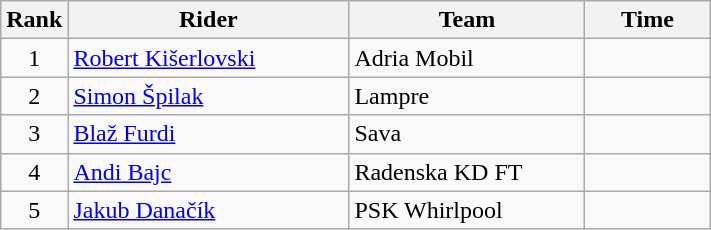<table class="wikitable">
<tr>
<th>Rank</th>
<th>Rider</th>
<th>Team</th>
<th>Time</th>
</tr>
<tr>
<td align=center>1</td>
<td width=180> <a href='#'>Robert Kišerlovski</a> </td>
<td width=150>Adria Mobil</td>
<td width=76 align=right></td>
</tr>
<tr>
<td align=center>2</td>
<td> <a href='#'>Simon Špilak</a></td>
<td>Lampre</td>
<td align=right></td>
</tr>
<tr>
<td align=center>3</td>
<td> <a href='#'>Blaž Furdi</a></td>
<td>Sava</td>
<td align=right></td>
</tr>
<tr>
<td align=center>4</td>
<td> <a href='#'>Andi Bajc</a></td>
<td>Radenska KD FT</td>
<td align=right></td>
</tr>
<tr>
<td align=center>5</td>
<td> <a href='#'>Jakub Danačík</a></td>
<td>PSK Whirlpool</td>
<td align=right></td>
</tr>
</table>
